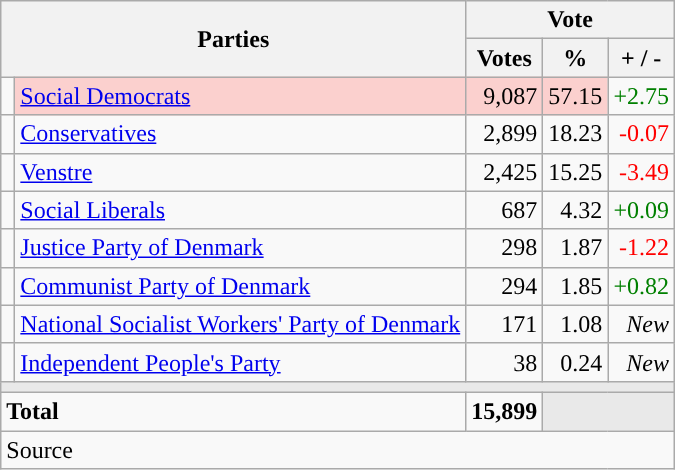<table class="wikitable" style="text-align:right;">
<tr>
<th style="text-align:centre;" rowspan="2" colspan="2" width="225">Parties</th>
<th colspan="3">Vote</th>
</tr>
<tr>
<th width="15">Votes</th>
<th width="15">%</th>
<th width="15">+ / -</th>
</tr>
<tr>
<td width="2" style="color:inherit;background:"></td>
<td bgcolor=#fbd0ce  align="left"><a href='#'>Social Democrats</a></td>
<td bgcolor=#fbd0ce>9,087</td>
<td bgcolor=#fbd0ce>57.15</td>
<td style=color:green;>+2.75</td>
</tr>
<tr>
<td width="2" style="color:inherit;background:"></td>
<td align="left"><a href='#'>Conservatives</a></td>
<td>2,899</td>
<td>18.23</td>
<td style=color:red;>-0.07</td>
</tr>
<tr>
<td width="2" style="color:inherit;background:"></td>
<td align="left"><a href='#'>Venstre</a></td>
<td>2,425</td>
<td>15.25</td>
<td style=color:red;>-3.49</td>
</tr>
<tr>
<td width="2" style="color:inherit;background:"></td>
<td align="left"><a href='#'>Social Liberals</a></td>
<td>687</td>
<td>4.32</td>
<td style=color:green;>+0.09</td>
</tr>
<tr>
<td width="2" style="color:inherit;background:"></td>
<td align="left"><a href='#'>Justice Party of Denmark</a></td>
<td>298</td>
<td>1.87</td>
<td style=color:red;>-1.22</td>
</tr>
<tr>
<td width="2" style="color:inherit;background:"></td>
<td align="left"><a href='#'>Communist Party of Denmark</a></td>
<td>294</td>
<td>1.85</td>
<td style=color:green;>+0.82</td>
</tr>
<tr>
<td width="2" style="color:inherit;background:"></td>
<td align="left"><a href='#'>National Socialist Workers' Party of Denmark</a></td>
<td>171</td>
<td>1.08</td>
<td><em>New</em></td>
</tr>
<tr>
<td width="2" style="color:inherit;background:"></td>
<td align="left"><a href='#'>Independent People's Party</a></td>
<td>38</td>
<td>0.24</td>
<td><em>New</em></td>
</tr>
<tr>
<td colspan="7" bgcolor="#E9E9E9"></td>
</tr>
<tr>
<td align="left" colspan="2"><strong>Total</strong></td>
<td><strong>15,899</strong></td>
<td bgcolor="#E9E9E9" colspan="2"></td>
</tr>
<tr>
<td align="left" colspan="6">Source</td>
</tr>
</table>
